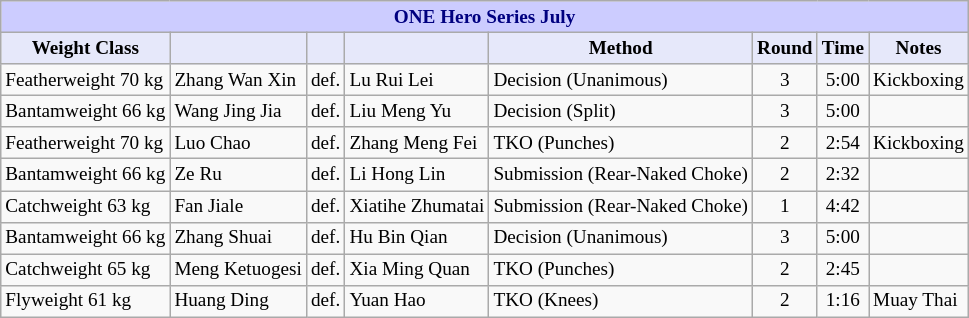<table class="wikitable" style="font-size: 80%;">
<tr>
<th colspan="8" style="background-color: #ccf; color: #000080; text-align: center;"><strong>ONE Hero Series July</strong></th>
</tr>
<tr>
<th colspan="1" style="background-color: #E6E8FA; color: #000000; text-align: center;">Weight Class</th>
<th colspan="1" style="background-color: #E6E8FA; color: #000000; text-align: center;"></th>
<th colspan="1" style="background-color: #E6E8FA; color: #000000; text-align: center;"></th>
<th colspan="1" style="background-color: #E6E8FA; color: #000000; text-align: center;"></th>
<th colspan="1" style="background-color: #E6E8FA; color: #000000; text-align: center;">Method</th>
<th colspan="1" style="background-color: #E6E8FA; color: #000000; text-align: center;">Round</th>
<th colspan="1" style="background-color: #E6E8FA; color: #000000; text-align: center;">Time</th>
<th colspan="1" style="background-color: #E6E8FA; color: #000000; text-align: center;">Notes</th>
</tr>
<tr>
<td>Featherweight 70 kg</td>
<td> Zhang Wan Xin</td>
<td>def.</td>
<td> Lu Rui Lei</td>
<td>Decision (Unanimous)</td>
<td align=center>3</td>
<td align=center>5:00</td>
<td>Kickboxing</td>
</tr>
<tr>
<td>Bantamweight 66 kg</td>
<td> Wang Jing Jia</td>
<td>def.</td>
<td> Liu Meng Yu</td>
<td>Decision (Split)</td>
<td align=center>3</td>
<td align=center>5:00</td>
<td></td>
</tr>
<tr>
<td>Featherweight 70 kg</td>
<td> Luo Chao</td>
<td>def.</td>
<td> Zhang Meng Fei</td>
<td>TKO (Punches)</td>
<td align=center>2</td>
<td align=center>2:54</td>
<td>Kickboxing</td>
</tr>
<tr>
<td>Bantamweight 66 kg</td>
<td> Ze Ru</td>
<td>def.</td>
<td> Li Hong Lin</td>
<td>Submission (Rear-Naked Choke)</td>
<td align=center>2</td>
<td align=center>2:32</td>
<td></td>
</tr>
<tr>
<td>Catchweight 63 kg</td>
<td> Fan Jiale</td>
<td>def.</td>
<td> Xiatihe Zhumatai</td>
<td>Submission (Rear-Naked Choke)</td>
<td align=center>1</td>
<td align=center>4:42</td>
<td></td>
</tr>
<tr>
<td>Bantamweight 66 kg</td>
<td> Zhang Shuai</td>
<td>def.</td>
<td> Hu Bin Qian</td>
<td>Decision (Unanimous)</td>
<td align=center>3</td>
<td align=center>5:00</td>
<td></td>
</tr>
<tr>
<td>Catchweight 65 kg</td>
<td> Meng Ketuogesi</td>
<td>def.</td>
<td> Xia Ming Quan</td>
<td>TKO (Punches)</td>
<td align=center>2</td>
<td align=center>2:45</td>
<td></td>
</tr>
<tr>
<td>Flyweight 61 kg</td>
<td> Huang Ding</td>
<td>def.</td>
<td> Yuan Hao</td>
<td>TKO (Knees)</td>
<td align=center>2</td>
<td align=center>1:16</td>
<td>Muay Thai</td>
</tr>
</table>
